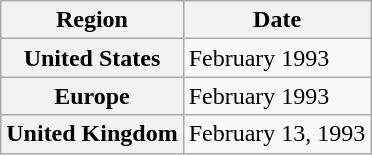<table class="wikitable plainrowheaders">
<tr>
<th>Region</th>
<th>Date</th>
</tr>
<tr>
<th scope="row">United States</th>
<td>February 1993</td>
</tr>
<tr>
<th scope="row">Europe</th>
<td>February 1993</td>
</tr>
<tr>
<th scope="row">United Kingdom</th>
<td>February 13, 1993</td>
</tr>
</table>
